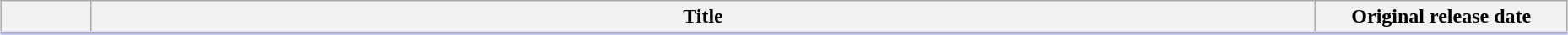<table class="wikitable" style="width:98%; margin:auto; background:#FFF;">
<tr style="border-bottom: 3px solid #CCF">
<th style="width:4em;"></th>
<th>Title</th>
<th style="width:12em;">Original release date</th>
</tr>
<tr>
</tr>
</table>
